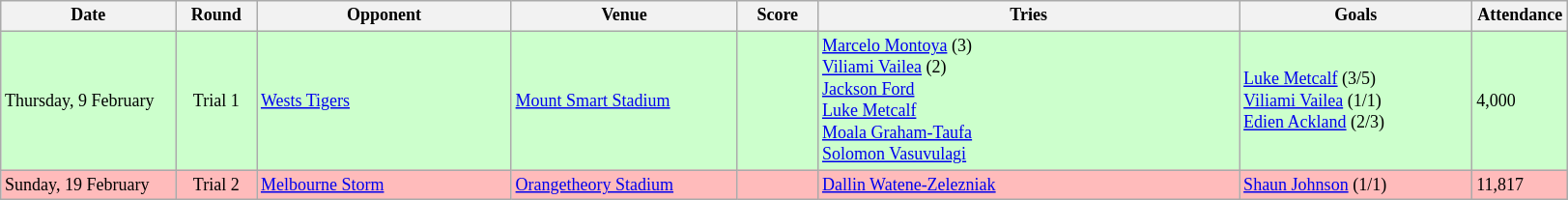<table class="wikitable" style="font-size:75%;">
<tr>
<th width="115">Date</th>
<th width="50">Round</th>
<th width="170">Opponent</th>
<th width="150">Venue</th>
<th width="50">Score</th>
<th width="285">Tries</th>
<th width="155">Goals</th>
<th width="60">Attendance</th>
</tr>
<tr bgcolor=#CCFFCC>
<td>Thursday, 9 February</td>
<td style="text-align:center;">Trial 1</td>
<td> <a href='#'>Wests Tigers</a></td>
<td><a href='#'>Mount Smart Stadium</a></td>
<td style="text-align:center;"></td>
<td><a href='#'>Marcelo Montoya</a> (3) <br> <a href='#'>Viliami Vailea</a> (2)<br> <a href='#'>Jackson Ford</a> <br> <a href='#'>Luke Metcalf</a> <br>  <a href='#'>Moala Graham-Taufa</a> <br> <a href='#'>Solomon Vasuvulagi</a></td>
<td><a href='#'>Luke Metcalf</a> (3/5) <br> <a href='#'>Viliami Vailea</a> (1/1) <br> <a href='#'>Edien Ackland</a> (2/3)</td>
<td>4,000</td>
</tr>
<tr bgcolor=#FFBBBB>
<td>Sunday, 19 February</td>
<td style="text-align:center;">Trial 2</td>
<td> <a href='#'>Melbourne Storm</a></td>
<td><a href='#'>Orangetheory Stadium</a></td>
<td style="text-align:center;"></td>
<td><a href='#'>Dallin Watene-Zelezniak</a></td>
<td><a href='#'>Shaun Johnson</a> (1/1)</td>
<td>11,817</td>
</tr>
</table>
